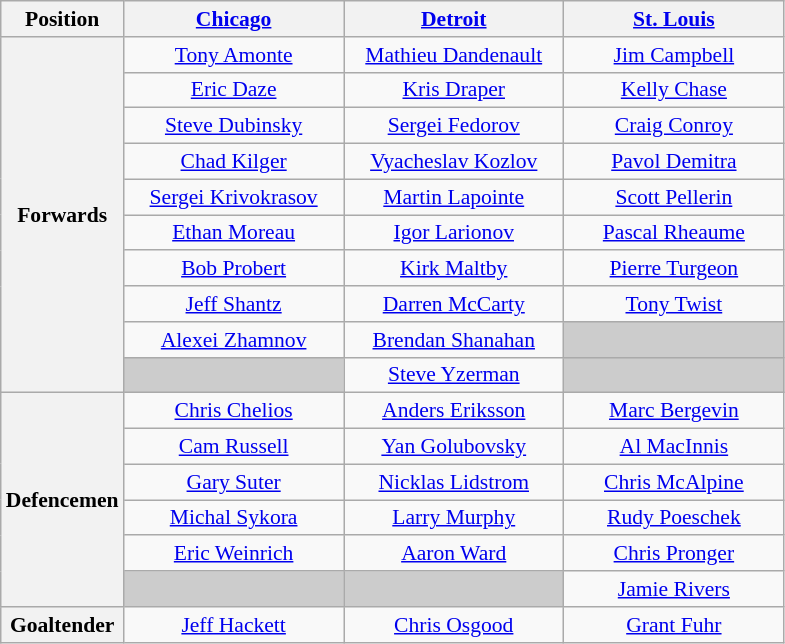<table class="wikitable" style="font-size:90%;text-align:center;">
<tr>
<th scope=col>Position</th>
<th scope=col width="140"><a href='#'>Chicago</a></th>
<th scope=col width="140"><a href='#'>Detroit</a></th>
<th scope=col width="140"><a href='#'>St. Louis</a></th>
</tr>
<tr>
<th scope="row" rowspan="10">Forwards</th>
<td><a href='#'>Tony Amonte</a></td>
<td><a href='#'>Mathieu Dandenault</a></td>
<td><a href='#'>Jim Campbell</a></td>
</tr>
<tr>
<td><a href='#'>Eric Daze</a></td>
<td><a href='#'>Kris Draper</a></td>
<td><a href='#'>Kelly Chase</a></td>
</tr>
<tr>
<td><a href='#'>Steve Dubinsky</a></td>
<td><a href='#'>Sergei Fedorov</a></td>
<td><a href='#'>Craig Conroy</a></td>
</tr>
<tr>
<td><a href='#'>Chad Kilger</a></td>
<td><a href='#'>Vyacheslav Kozlov</a></td>
<td><a href='#'>Pavol Demitra</a></td>
</tr>
<tr>
<td><a href='#'>Sergei Krivokrasov</a></td>
<td><a href='#'>Martin Lapointe</a></td>
<td><a href='#'>Scott Pellerin</a></td>
</tr>
<tr>
<td><a href='#'>Ethan Moreau</a></td>
<td><a href='#'>Igor Larionov</a></td>
<td><a href='#'>Pascal Rheaume</a></td>
</tr>
<tr>
<td><a href='#'>Bob Probert</a></td>
<td><a href='#'>Kirk Maltby</a></td>
<td><a href='#'>Pierre Turgeon</a></td>
</tr>
<tr>
<td><a href='#'>Jeff Shantz</a></td>
<td><a href='#'>Darren McCarty</a></td>
<td><a href='#'>Tony Twist</a></td>
</tr>
<tr>
<td><a href='#'>Alexei Zhamnov</a></td>
<td><a href='#'>Brendan Shanahan</a></td>
<td style="background-color:#CCCCCC"></td>
</tr>
<tr>
<td style="background-color:#CCCCCC"></td>
<td><a href='#'>Steve Yzerman</a></td>
<td style="background-color:#CCCCCC"></td>
</tr>
<tr>
<th scope="row" rowspan="6">Defencemen</th>
<td><a href='#'>Chris Chelios</a></td>
<td><a href='#'>Anders Eriksson</a></td>
<td><a href='#'>Marc Bergevin</a></td>
</tr>
<tr>
<td><a href='#'>Cam Russell</a></td>
<td><a href='#'>Yan Golubovsky</a></td>
<td><a href='#'>Al MacInnis</a></td>
</tr>
<tr>
<td><a href='#'>Gary Suter</a></td>
<td><a href='#'>Nicklas Lidstrom</a></td>
<td><a href='#'>Chris McAlpine</a></td>
</tr>
<tr>
<td><a href='#'>Michal Sykora</a></td>
<td><a href='#'>Larry Murphy</a></td>
<td><a href='#'>Rudy Poeschek</a></td>
</tr>
<tr>
<td><a href='#'>Eric Weinrich</a></td>
<td><a href='#'>Aaron Ward</a></td>
<td><a href='#'>Chris Pronger</a></td>
</tr>
<tr>
<td style="background-color:#CCCCCC"></td>
<td style="background-color:#CCCCCC"></td>
<td><a href='#'>Jamie Rivers</a></td>
</tr>
<tr>
<th scope="row">Goaltender</th>
<td><a href='#'>Jeff Hackett</a></td>
<td><a href='#'>Chris Osgood</a></td>
<td><a href='#'>Grant Fuhr</a></td>
</tr>
</table>
